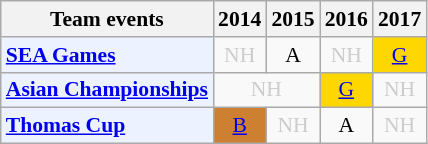<table class="wikitable" style="font-size: 90%; text-align:center">
<tr>
<th>Team events</th>
<th>2014</th>
<th>2015</th>
<th>2016</th>
<th>2017</th>
</tr>
<tr>
<td bgcolor="#ECF2FF"; align="left"><strong><a href='#'>SEA Games</a></strong></td>
<td style=color:#ccc>NH</td>
<td>A</td>
<td style=color:#ccc>NH</td>
<td bgcolor=gold><a href='#'>G</a></td>
</tr>
<tr>
<td bgcolor="#ECF2FF"; align="left"><strong><a href='#'>Asian Championships</a></strong></td>
<td colspan="2" style=color:#ccc>NH</td>
<td bgcolor=gold><a href='#'>G</a></td>
<td style=color:#ccc>NH</td>
</tr>
<tr>
<td bgcolor="#ECF2FF"; align="left"><strong><a href='#'>Thomas Cup</a></strong></td>
<td bgcolor=CD7F32><a href='#'>B</a></td>
<td style=color:#ccc>NH</td>
<td>A</td>
<td style=color:#ccc>NH</td>
</tr>
</table>
